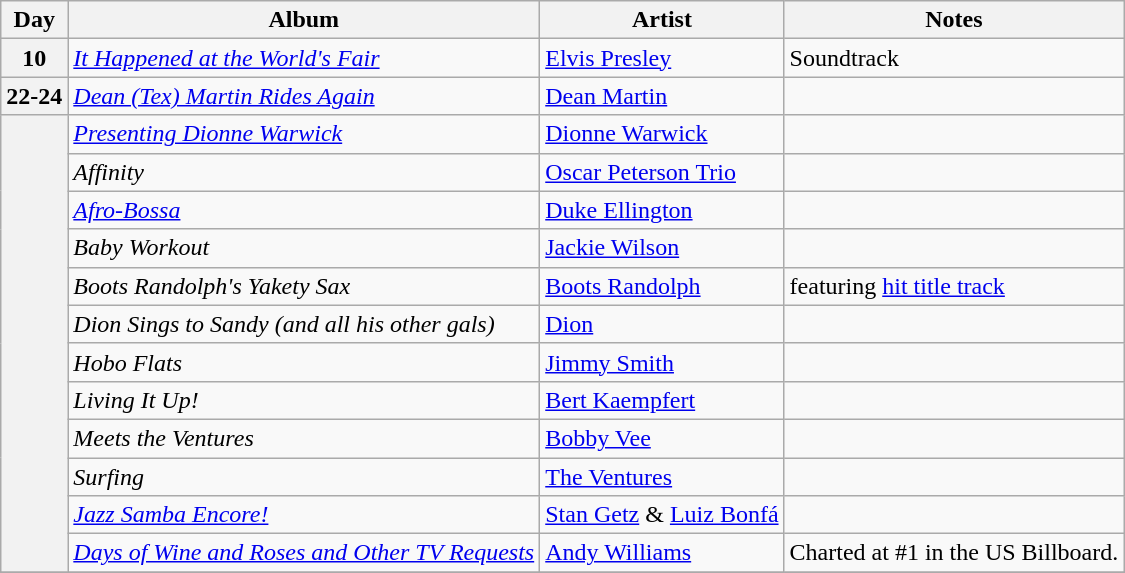<table class="wikitable sortable">
<tr>
<th scope="col">Day</th>
<th scope="col">Album</th>
<th scope="col">Artist</th>
<th scope="col" class="unsortable">Notes</th>
</tr>
<tr>
<th scope="row">10</th>
<td><em><a href='#'>It Happened at the World's Fair</a></em></td>
<td><a href='#'>Elvis Presley</a></td>
<td>Soundtrack</td>
</tr>
<tr>
<th scope="row">22-24</th>
<td><em><a href='#'>Dean (Tex) Martin Rides Again</a></em></td>
<td><a href='#'>Dean Martin</a></td>
<td></td>
</tr>
<tr>
<th scope="row" rowspan="12"></th>
<td><em><a href='#'>Presenting Dionne Warwick</a></em></td>
<td><a href='#'>Dionne Warwick</a></td>
<td></td>
</tr>
<tr>
<td><em>Affinity</em></td>
<td><a href='#'>Oscar Peterson Trio</a></td>
<td></td>
</tr>
<tr>
<td><em><a href='#'>Afro-Bossa</a></em></td>
<td><a href='#'>Duke Ellington</a></td>
<td></td>
</tr>
<tr>
<td><em>Baby Workout</em></td>
<td><a href='#'>Jackie Wilson</a></td>
<td></td>
</tr>
<tr>
<td><em>Boots Randolph's Yakety Sax</em></td>
<td><a href='#'>Boots Randolph</a></td>
<td>featuring <a href='#'>hit title track</a></td>
</tr>
<tr>
<td><em>Dion Sings to Sandy (and all his other gals)</em></td>
<td><a href='#'>Dion</a></td>
<td></td>
</tr>
<tr>
<td><em>Hobo Flats</em></td>
<td><a href='#'>Jimmy Smith</a></td>
<td></td>
</tr>
<tr>
<td><em>Living It Up!</em></td>
<td><a href='#'>Bert Kaempfert</a></td>
<td></td>
</tr>
<tr>
<td><em>Meets the Ventures</em></td>
<td><a href='#'>Bobby Vee</a></td>
<td></td>
</tr>
<tr>
<td><em>Surfing</em></td>
<td><a href='#'>The Ventures</a></td>
<td></td>
</tr>
<tr>
<td><em><a href='#'>Jazz Samba Encore!</a></em></td>
<td><a href='#'>Stan Getz</a> & <a href='#'>Luiz Bonfá</a></td>
<td></td>
</tr>
<tr>
<td><em><a href='#'>Days of Wine and Roses and Other TV Requests</a></em></td>
<td><a href='#'>Andy Williams</a></td>
<td>Charted at #1 in the US Billboard.</td>
</tr>
<tr>
</tr>
</table>
